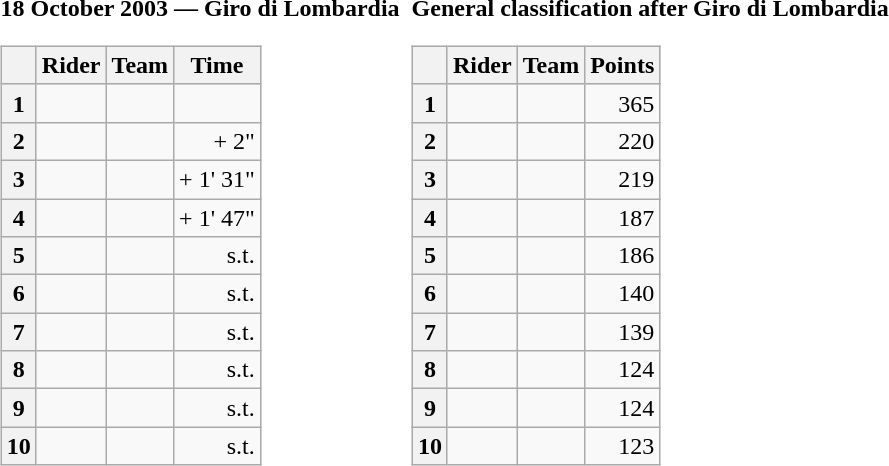<table>
<tr>
<td><strong>18 October 2003 — Giro di Lombardia </strong><br><table class="wikitable">
<tr style="background:#ccccff;">
<th></th>
<th>Rider</th>
<th>Team</th>
<th>Time</th>
</tr>
<tr>
<th style="text-align:center;">1</th>
<td></td>
<td></td>
<td style="text-align:right;"></td>
</tr>
<tr>
<th style="text-align:center;">2</th>
<td></td>
<td></td>
<td style="text-align:right;">+ 2"</td>
</tr>
<tr>
<th style="text-align:center;">3</th>
<td></td>
<td></td>
<td style="text-align:right;">+ 1' 31"</td>
</tr>
<tr>
<th style="text-align:center;">4</th>
<td></td>
<td></td>
<td style="text-align:right;">+ 1' 47"</td>
</tr>
<tr>
<th style="text-align:center;">5</th>
<td></td>
<td></td>
<td style="text-align:right;">s.t.</td>
</tr>
<tr>
<th style="text-align:center;">6</th>
<td></td>
<td></td>
<td style="text-align:right;">s.t.</td>
</tr>
<tr>
<th style="text-align:center;">7</th>
<td></td>
<td></td>
<td style="text-align:right;">s.t.</td>
</tr>
<tr>
<th style="text-align:center;">8</th>
<td></td>
<td></td>
<td style="text-align:right;">s.t.</td>
</tr>
<tr>
<th style="text-align:center;">9</th>
<td></td>
<td></td>
<td style="text-align:right;">s.t.</td>
</tr>
<tr>
<th style="text-align:center;">10</th>
<td></td>
<td></td>
<td style="text-align:right;">s.t.</td>
</tr>
</table>
</td>
<td></td>
<td><strong>General classification after Giro di Lombardia</strong><br><table class="wikitable">
<tr style="background:#ccccff;">
<th></th>
<th>Rider</th>
<th>Team</th>
<th>Points</th>
</tr>
<tr>
<th>1</th>
<td> </td>
<td></td>
<td align="right">365</td>
</tr>
<tr>
<th>2</th>
<td></td>
<td></td>
<td align="right">220</td>
</tr>
<tr>
<th>3</th>
<td></td>
<td></td>
<td align="right">219</td>
</tr>
<tr>
<th>4</th>
<td></td>
<td></td>
<td align="right">187</td>
</tr>
<tr>
<th>5</th>
<td></td>
<td></td>
<td align="right">186</td>
</tr>
<tr>
<th>6</th>
<td></td>
<td></td>
<td align="right">140</td>
</tr>
<tr>
<th>7</th>
<td></td>
<td></td>
<td align="right">139</td>
</tr>
<tr>
<th>8</th>
<td></td>
<td></td>
<td align="right">124</td>
</tr>
<tr>
<th>9</th>
<td></td>
<td></td>
<td align="right">124</td>
</tr>
<tr>
<th>10</th>
<td></td>
<td></td>
<td align="right">123</td>
</tr>
</table>
</td>
</tr>
</table>
